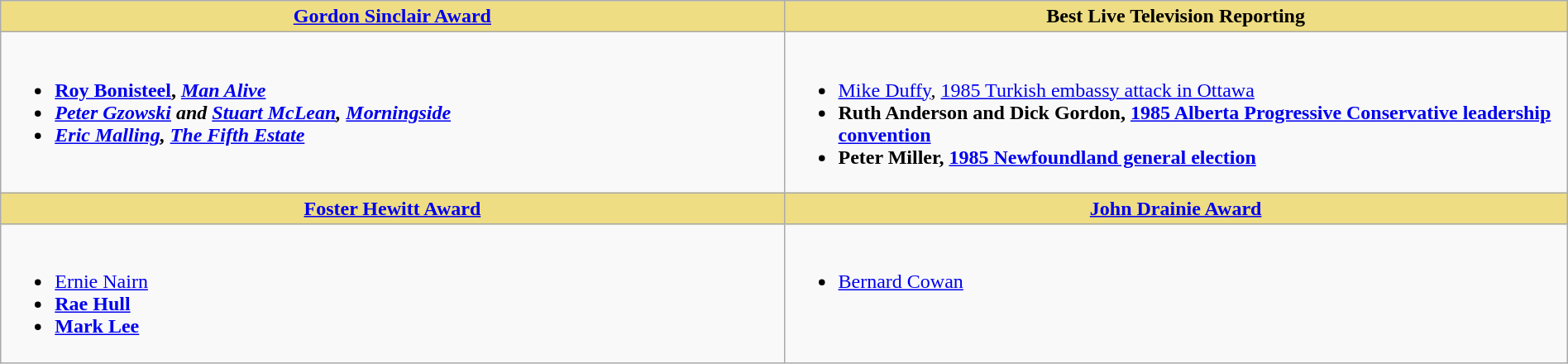<table class=wikitable width="100%">
<tr>
<th style="background:#EEDD82; width:50%"><a href='#'>Gordon Sinclair Award</a></th>
<th style="background:#EEDD82; width:50%">Best Live Television Reporting</th>
</tr>
<tr>
<td valign="top"><br><ul><li> <strong><a href='#'>Roy Bonisteel</a>, <em><a href='#'>Man Alive</a><strong><em></li><li><a href='#'>Peter Gzowski</a> and <a href='#'>Stuart McLean</a>, </em><a href='#'>Morningside</a><em></li><li><a href='#'>Eric Malling</a>, </em><a href='#'>The Fifth Estate</a><em></li></ul></td>
<td valign="top"><br><ul><li> </strong><a href='#'>Mike Duffy</a>, <a href='#'>1985 Turkish embassy attack in Ottawa</a><strong></li><li>Ruth Anderson and Dick Gordon, <a href='#'>1985 Alberta Progressive Conservative leadership convention</a></li><li>Peter Miller, <a href='#'>1985 Newfoundland general election</a></li></ul></td>
</tr>
<tr>
<th style="background:#EEDD82; width:50%"><a href='#'>Foster Hewitt Award</a></th>
<th style="background:#EEDD82; width:50%"><a href='#'>John Drainie Award</a></th>
</tr>
<tr>
<td valign="top"><br><ul><li> </strong><a href='#'>Ernie Nairn</a><strong></li><li><a href='#'>Rae Hull</a></li><li><a href='#'>Mark Lee</a></li></ul></td>
<td valign="top"><br><ul><li> </strong><a href='#'>Bernard Cowan</a><strong></li></ul></td>
</tr>
</table>
